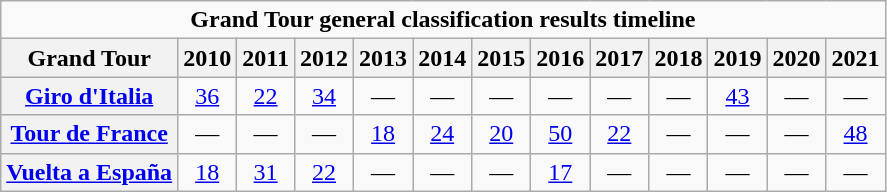<table class="wikitable plainrowheaders">
<tr>
<td colspan=14 align="center"><strong>Grand Tour general classification results timeline</strong></td>
</tr>
<tr>
<th scope="col">Grand Tour</th>
<th scope="col">2010</th>
<th scope="col">2011</th>
<th scope="col">2012</th>
<th scope="col">2013</th>
<th scope="col">2014</th>
<th scope="col">2015</th>
<th scope="col">2016</th>
<th scope="col">2017</th>
<th scope="col">2018</th>
<th scope="col">2019</th>
<th scope="col">2020</th>
<th scope="col">2021</th>
</tr>
<tr style="text-align:center;">
<th scope="row"> <a href='#'>Giro d'Italia</a></th>
<td><a href='#'>36</a></td>
<td><a href='#'>22</a></td>
<td><a href='#'>34</a></td>
<td>—</td>
<td>—</td>
<td>—</td>
<td>—</td>
<td>—</td>
<td>—</td>
<td><a href='#'>43</a></td>
<td>—</td>
<td>—</td>
</tr>
<tr style="text-align:center;">
<th scope="row"> <a href='#'>Tour de France</a></th>
<td>—</td>
<td>—</td>
<td>—</td>
<td><a href='#'>18</a></td>
<td><a href='#'>24</a></td>
<td><a href='#'>20</a></td>
<td><a href='#'>50</a></td>
<td><a href='#'>22</a></td>
<td>—</td>
<td>—</td>
<td>—</td>
<td><a href='#'>48</a></td>
</tr>
<tr style="text-align:center;">
<th scope="row"> <a href='#'>Vuelta a España</a></th>
<td><a href='#'>18</a></td>
<td><a href='#'>31</a></td>
<td><a href='#'>22</a></td>
<td>—</td>
<td>—</td>
<td>—</td>
<td><a href='#'>17</a></td>
<td>—</td>
<td>—</td>
<td>—</td>
<td>—</td>
<td>—</td>
</tr>
</table>
